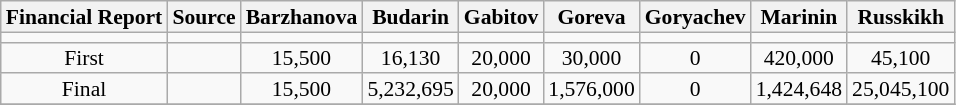<table class="wikitable" style="text-align:center; font-size:90%; line-height:14px">
<tr>
<th>Financial Report</th>
<th>Source</th>
<th>Barzhanova</th>
<th>Budarin</th>
<th>Gabitov</th>
<th>Goreva</th>
<th>Goryachev</th>
<th>Marinin</th>
<th>Russkikh</th>
</tr>
<tr>
<td></td>
<td></td>
<td bgcolor=></td>
<td bgcolor=></td>
<td bgcolor=></td>
<td bgcolor=></td>
<td bgcolor=></td>
<td bgcolor=></td>
<td bgcolor=></td>
</tr>
<tr align=center>
<td>First</td>
<td></td>
<td>15,500</td>
<td>16,130</td>
<td>20,000</td>
<td>30,000</td>
<td>0</td>
<td>420,000</td>
<td>45,100</td>
</tr>
<tr>
<td>Final</td>
<td></td>
<td>15,500</td>
<td>5,232,695</td>
<td>20,000</td>
<td>1,576,000</td>
<td>0</td>
<td>1,424,648</td>
<td>25,045,100</td>
</tr>
<tr>
</tr>
</table>
